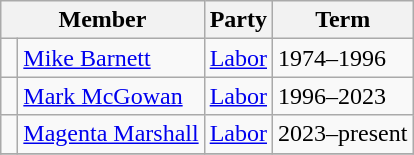<table class="wikitable">
<tr>
<th colspan="2">Member</th>
<th>Party</th>
<th>Term</th>
</tr>
<tr>
<td> </td>
<td><a href='#'>Mike Barnett</a></td>
<td><a href='#'>Labor</a></td>
<td>1974–1996</td>
</tr>
<tr>
<td> </td>
<td><a href='#'>Mark McGowan</a></td>
<td><a href='#'>Labor</a></td>
<td>1996–2023</td>
</tr>
<tr>
<td> </td>
<td><a href='#'>Magenta Marshall</a></td>
<td><a href='#'>Labor</a></td>
<td>2023–present</td>
</tr>
<tr>
</tr>
</table>
